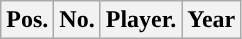<table class="wikitable non-sortable">
<tr>
<th style="text-align:center; ">Pos.</th>
<th style="text-align:center; ">No.</th>
<th style="text-align:center; ">Player.</th>
<th style="text-align:center; ">Year</th>
</tr>
</table>
